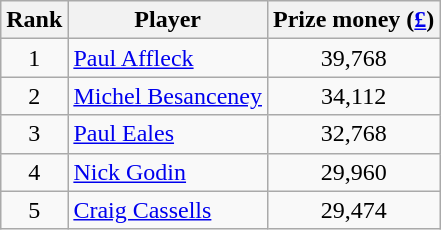<table class="wikitable">
<tr>
<th>Rank</th>
<th>Player</th>
<th>Prize money (<a href='#'>£</a>)</th>
</tr>
<tr>
<td align=center>1</td>
<td> <a href='#'>Paul Affleck</a></td>
<td align=center>39,768</td>
</tr>
<tr>
<td align=center>2</td>
<td> <a href='#'>Michel Besanceney</a></td>
<td align=center>34,112</td>
</tr>
<tr>
<td align=center>3</td>
<td> <a href='#'>Paul Eales</a></td>
<td align=center>32,768</td>
</tr>
<tr>
<td align=center>4</td>
<td> <a href='#'>Nick Godin</a></td>
<td align=center>29,960</td>
</tr>
<tr>
<td align=center>5</td>
<td> <a href='#'>Craig Cassells</a></td>
<td align=center>29,474</td>
</tr>
</table>
